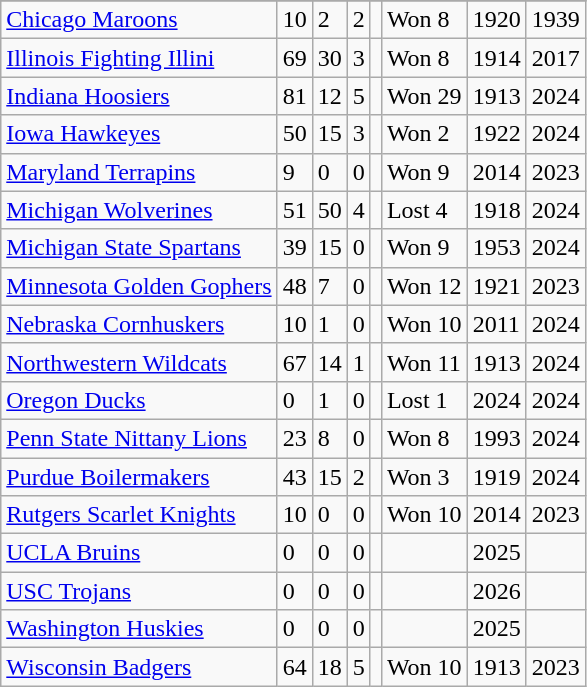<table class="wikitable">
<tr>
</tr>
<tr>
<td><a href='#'>Chicago Maroons</a></td>
<td>10</td>
<td>2</td>
<td>2</td>
<td></td>
<td>Won 8</td>
<td>1920</td>
<td>1939</td>
</tr>
<tr>
<td><a href='#'>Illinois Fighting Illini</a></td>
<td>69</td>
<td>30</td>
<td>3</td>
<td></td>
<td>Won 8</td>
<td>1914</td>
<td>2017</td>
</tr>
<tr>
<td><a href='#'>Indiana Hoosiers</a></td>
<td>81</td>
<td>12</td>
<td>5</td>
<td></td>
<td>Won 29</td>
<td>1913</td>
<td>2024</td>
</tr>
<tr>
<td><a href='#'>Iowa Hawkeyes</a></td>
<td>50</td>
<td>15</td>
<td>3</td>
<td></td>
<td>Won 2</td>
<td>1922</td>
<td>2024</td>
</tr>
<tr>
<td><a href='#'>Maryland Terrapins</a></td>
<td>9</td>
<td>0</td>
<td>0</td>
<td></td>
<td>Won 9</td>
<td>2014</td>
<td>2023</td>
</tr>
<tr>
<td><a href='#'>Michigan Wolverines</a></td>
<td>51</td>
<td>50</td>
<td>4</td>
<td></td>
<td>Lost 4</td>
<td>1918</td>
<td>2024</td>
</tr>
<tr>
<td><a href='#'>Michigan State Spartans</a></td>
<td>39</td>
<td>15</td>
<td>0</td>
<td></td>
<td>Won 9</td>
<td>1953</td>
<td>2024</td>
</tr>
<tr>
<td><a href='#'>Minnesota Golden Gophers</a></td>
<td>48</td>
<td>7</td>
<td>0</td>
<td></td>
<td>Won 12</td>
<td>1921</td>
<td>2023</td>
</tr>
<tr>
<td><a href='#'>Nebraska Cornhuskers</a></td>
<td>10</td>
<td>1</td>
<td>0</td>
<td></td>
<td>Won 10</td>
<td>2011</td>
<td>2024</td>
</tr>
<tr>
<td><a href='#'>Northwestern Wildcats</a></td>
<td>67</td>
<td>14</td>
<td>1</td>
<td></td>
<td>Won 11</td>
<td>1913</td>
<td>2024</td>
</tr>
<tr>
<td><a href='#'>Oregon Ducks</a></td>
<td>0</td>
<td>1</td>
<td>0</td>
<td></td>
<td>Lost 1</td>
<td>2024</td>
<td>2024</td>
</tr>
<tr>
<td><a href='#'>Penn State Nittany Lions</a></td>
<td>23</td>
<td>8</td>
<td>0</td>
<td></td>
<td>Won 8</td>
<td>1993</td>
<td>2024</td>
</tr>
<tr>
<td><a href='#'>Purdue Boilermakers</a></td>
<td>43</td>
<td>15</td>
<td>2</td>
<td></td>
<td>Won 3</td>
<td>1919</td>
<td>2024</td>
</tr>
<tr>
<td><a href='#'>Rutgers Scarlet Knights</a></td>
<td>10</td>
<td>0</td>
<td>0</td>
<td></td>
<td>Won 10</td>
<td>2014</td>
<td>2023</td>
</tr>
<tr>
<td><a href='#'>UCLA Bruins</a></td>
<td>0</td>
<td>0</td>
<td>0</td>
<td></td>
<td></td>
<td>2025</td>
<td></td>
</tr>
<tr>
<td><a href='#'>USC Trojans</a></td>
<td>0</td>
<td>0</td>
<td>0</td>
<td></td>
<td></td>
<td>2026</td>
<td></td>
</tr>
<tr>
<td><a href='#'>Washington Huskies</a></td>
<td>0</td>
<td>0</td>
<td>0</td>
<td></td>
<td></td>
<td>2025</td>
<td></td>
</tr>
<tr>
<td><a href='#'>Wisconsin Badgers</a></td>
<td>64</td>
<td>18</td>
<td>5</td>
<td></td>
<td>Won 10</td>
<td>1913</td>
<td>2023</td>
</tr>
</table>
